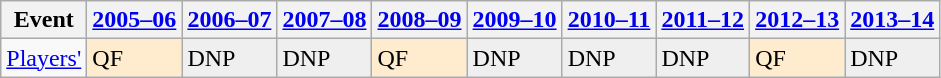<table class="wikitable" border="1">
<tr>
<th>Event</th>
<th><a href='#'>2005–06</a></th>
<th><a href='#'>2006–07</a></th>
<th><a href='#'>2007–08</a></th>
<th><a href='#'>2008–09</a></th>
<th><a href='#'>2009–10</a></th>
<th><a href='#'>2010–11</a></th>
<th><a href='#'>2011–12</a></th>
<th><a href='#'>2012–13</a></th>
<th><a href='#'>2013–14</a></th>
</tr>
<tr>
<td><a href='#'>Players'</a></td>
<td style="background:#ffebcd;">QF</td>
<td style="background:#EFEFEF;">DNP</td>
<td style="background:#EFEFEF;">DNP</td>
<td style="background:#ffebcd;">QF</td>
<td style="background:#EFEFEF;">DNP</td>
<td style="background:#EFEFEF;">DNP</td>
<td style="background:#EFEFEF;">DNP</td>
<td style="background:#ffebcd;">QF</td>
<td style="background:#EFEFEF;">DNP</td>
</tr>
</table>
